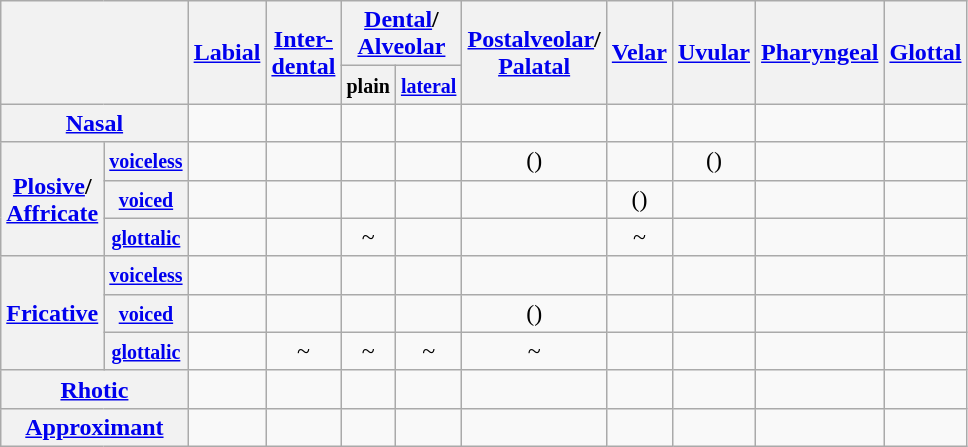<table class="wikitable" style="text-align:center">
<tr>
<th colspan="2" rowspan="2"></th>
<th rowspan="2"><a href='#'>Labial</a></th>
<th rowspan="2"><a href='#'>Inter-<br>dental</a></th>
<th colspan="2"><a href='#'>Dental</a>/<br><a href='#'>Alveolar</a></th>
<th rowspan="2"><a href='#'>Postalveolar</a>/<br><a href='#'>Palatal</a></th>
<th rowspan="2"><a href='#'>Velar</a></th>
<th rowspan="2"><a href='#'>Uvular</a></th>
<th rowspan="2"><a href='#'>Pharyngeal</a></th>
<th rowspan="2"><a href='#'>Glottal</a></th>
</tr>
<tr>
<th><small>plain</small></th>
<th><small><a href='#'>lateral</a></small></th>
</tr>
<tr>
<th colspan="2"><a href='#'>Nasal</a></th>
<td></td>
<td></td>
<td></td>
<td></td>
<td></td>
<td></td>
<td></td>
<td></td>
<td></td>
</tr>
<tr>
<th rowspan="3"><a href='#'>Plosive</a>/<br><a href='#'>Affricate</a></th>
<th><small><a href='#'>voiceless</a></small></th>
<td></td>
<td></td>
<td></td>
<td></td>
<td>()</td>
<td></td>
<td>()</td>
<td></td>
<td></td>
</tr>
<tr>
<th><small><a href='#'>voiced</a></small></th>
<td></td>
<td></td>
<td></td>
<td></td>
<td></td>
<td>()</td>
<td></td>
<td></td>
<td></td>
</tr>
<tr>
<th><small><a href='#'>glottalic</a></small></th>
<td></td>
<td></td>
<td>~</td>
<td></td>
<td></td>
<td>~</td>
<td></td>
<td></td>
<td></td>
</tr>
<tr>
<th rowspan="3"><a href='#'>Fricative</a></th>
<th><small><a href='#'>voiceless</a></small></th>
<td></td>
<td></td>
<td></td>
<td></td>
<td></td>
<td></td>
<td></td>
<td></td>
<td></td>
</tr>
<tr>
<th><small><a href='#'>voiced</a></small></th>
<td></td>
<td></td>
<td></td>
<td></td>
<td>()</td>
<td></td>
<td></td>
<td></td>
<td></td>
</tr>
<tr>
<th><a href='#'><small></small></a><a href='#'><small></small></a><a href='#'><small></small></a><small><a href='#'>glottalic</a></small></th>
<td></td>
<td>~</td>
<td>~</td>
<td>~</td>
<td>~</td>
<td></td>
<td></td>
<td></td>
<td></td>
</tr>
<tr>
<th colspan="2"><a href='#'>Rhotic</a></th>
<td></td>
<td></td>
<td></td>
<td></td>
<td></td>
<td></td>
<td></td>
<td></td>
<td></td>
</tr>
<tr>
<th colspan="2"><a href='#'>Approximant</a></th>
<td></td>
<td></td>
<td></td>
<td></td>
<td></td>
<td></td>
<td></td>
<td></td>
<td></td>
</tr>
</table>
